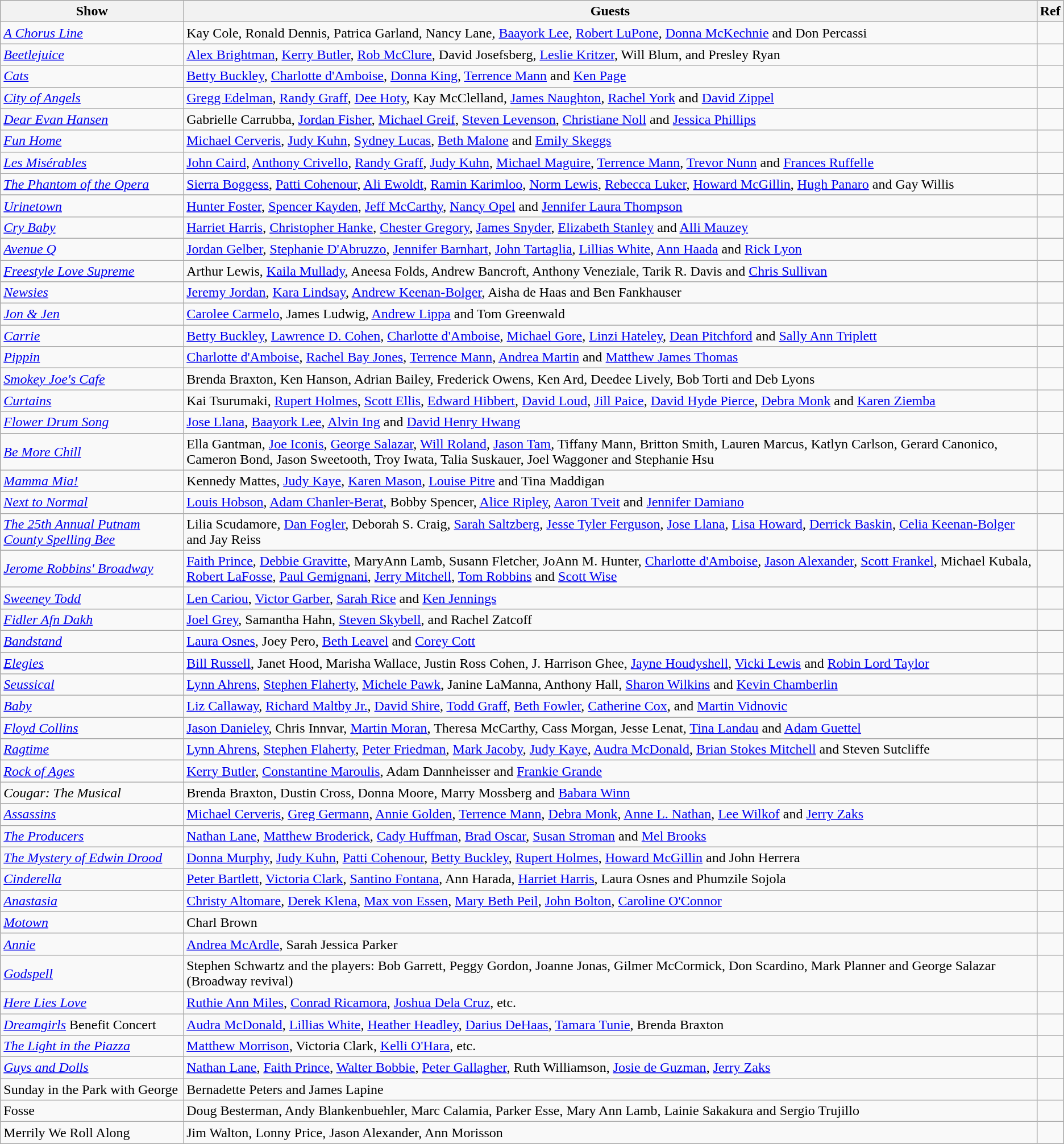<table class="wikitable">
<tr>
<th>Show</th>
<th>Guests</th>
<th>Ref</th>
</tr>
<tr>
<td><em><a href='#'>A Chorus Line</a></em></td>
<td>Kay Cole, Ronald Dennis, Patrica Garland, Nancy Lane, <a href='#'>Baayork Lee</a>, <a href='#'>Robert LuPone</a>, <a href='#'>Donna McKechnie</a> and Don Percassi</td>
<td></td>
</tr>
<tr>
<td><a href='#'><em>Beetlejuice</em></a></td>
<td><a href='#'>Alex Brightman</a>, <a href='#'>Kerry Butler</a>, <a href='#'>Rob McClure</a>, David Josefsberg, <a href='#'>Leslie Kritzer</a>, Will Blum, and Presley Ryan</td>
<td></td>
</tr>
<tr>
<td><a href='#'><em>Cats</em></a></td>
<td><a href='#'>Betty Buckley</a>, <a href='#'>Charlotte d'Amboise</a>, <a href='#'>Donna King</a>, <a href='#'>Terrence Mann</a> and <a href='#'>Ken Page</a></td>
<td></td>
</tr>
<tr>
<td><a href='#'><em>City of Angels</em></a></td>
<td><a href='#'>Gregg Edelman</a>, <a href='#'>Randy Graff</a>, <a href='#'>Dee Hoty</a>, Kay McClelland, <a href='#'>James Naughton</a>, <a href='#'>Rachel York</a> and <a href='#'>David Zippel</a></td>
<td></td>
</tr>
<tr>
<td><em><a href='#'>Dear Evan Hansen</a></em></td>
<td>Gabrielle Carrubba, <a href='#'>Jordan Fisher</a>, <a href='#'>Michael Greif</a>, <a href='#'>Steven Levenson</a>, <a href='#'>Christiane Noll</a> and <a href='#'>Jessica Phillips</a></td>
<td></td>
</tr>
<tr>
<td><a href='#'><em>Fun Home</em></a></td>
<td><a href='#'>Michael Cerveris</a>, <a href='#'>Judy Kuhn</a>, <a href='#'>Sydney Lucas</a>, <a href='#'>Beth Malone</a> and <a href='#'>Emily Skeggs</a></td>
<td></td>
</tr>
<tr>
<td><a href='#'><em>Les Misérables</em></a></td>
<td><a href='#'>John Caird</a>, <a href='#'>Anthony Crivello</a>, <a href='#'>Randy Graff</a>, <a href='#'>Judy Kuhn</a>, <a href='#'>Michael Maguire</a>, <a href='#'>Terrence Mann</a>, <a href='#'>Trevor Nunn</a> and <a href='#'>Frances Ruffelle</a></td>
<td></td>
</tr>
<tr>
<td><a href='#'><em>The Phantom of the Opera</em></a></td>
<td><a href='#'>Sierra Boggess</a>, <a href='#'>Patti Cohenour</a>, <a href='#'>Ali Ewoldt</a>, <a href='#'>Ramin Karimloo</a>, <a href='#'>Norm Lewis</a>, <a href='#'>Rebecca Luker</a>, <a href='#'>Howard McGillin</a>, <a href='#'>Hugh Panaro</a> and Gay Willis</td>
<td></td>
</tr>
<tr>
<td><em><a href='#'>Urinetown</a></em></td>
<td><a href='#'>Hunter Foster</a>, <a href='#'>Spencer Kayden</a>, <a href='#'>Jeff McCarthy</a>, <a href='#'>Nancy Opel</a> and <a href='#'>Jennifer Laura Thompson</a></td>
<td></td>
</tr>
<tr>
<td><a href='#'><em>Cry Baby</em></a></td>
<td><a href='#'>Harriet Harris</a>, <a href='#'>Christopher Hanke</a>, <a href='#'>Chester Gregory</a>, <a href='#'>James Snyder</a>, <a href='#'>Elizabeth Stanley</a> and <a href='#'>Alli Mauzey</a></td>
<td></td>
</tr>
<tr>
<td><em><a href='#'>Avenue Q</a></em></td>
<td><a href='#'>Jordan Gelber</a>, <a href='#'>Stephanie D'Abruzzo</a>, <a href='#'>Jennifer Barnhart</a>, <a href='#'>John Tartaglia</a>, <a href='#'>Lillias White</a>, <a href='#'>Ann Haada</a> and <a href='#'>Rick Lyon</a></td>
<td></td>
</tr>
<tr>
<td><em><a href='#'>Freestyle Love Supreme</a></em></td>
<td>Arthur Lewis, <a href='#'>Kaila Mullady</a>, Aneesa Folds, Andrew Bancroft, Anthony Veneziale, Tarik R. Davis and <a href='#'>Chris Sullivan</a></td>
<td></td>
</tr>
<tr>
<td><a href='#'><em>Newsies</em></a></td>
<td><a href='#'>Jeremy Jordan</a>, <a href='#'>Kara Lindsay</a>, <a href='#'>Andrew Keenan-Bolger</a>, Aisha de Haas and Ben Fankhauser</td>
<td></td>
</tr>
<tr>
<td><a href='#'><em>Jon & Jen</em></a></td>
<td><a href='#'>Carolee Carmelo</a>, James Ludwig, <a href='#'>Andrew Lippa</a> and Tom Greenwald</td>
<td></td>
</tr>
<tr>
<td><a href='#'><em>Carrie</em></a></td>
<td><a href='#'>Betty Buckley</a>, <a href='#'>Lawrence D. Cohen</a>, <a href='#'>Charlotte d'Amboise</a>, <a href='#'>Michael Gore</a>, <a href='#'>Linzi Hateley</a>, <a href='#'>Dean Pitchford</a> and <a href='#'>Sally Ann Triplett</a></td>
<td></td>
</tr>
<tr>
<td><a href='#'><em>Pippin</em></a></td>
<td><a href='#'>Charlotte d'Amboise</a>, <a href='#'>Rachel Bay Jones</a>, <a href='#'>Terrence Mann</a>, <a href='#'>Andrea Martin</a> and <a href='#'>Matthew James Thomas</a></td>
<td></td>
</tr>
<tr>
<td><em><a href='#'>Smokey Joe's Cafe</a></em></td>
<td>Brenda Braxton, Ken Hanson, Adrian Bailey, Frederick Owens, Ken Ard, Deedee Lively, Bob Torti and Deb Lyons</td>
<td></td>
</tr>
<tr>
<td><a href='#'><em>Curtains</em></a></td>
<td>Kai Tsurumaki, <a href='#'>Rupert Holmes</a>, <a href='#'>Scott Ellis</a>, <a href='#'>Edward Hibbert</a>, <a href='#'>David Loud</a>, <a href='#'>Jill Paice</a>, <a href='#'>David Hyde Pierce</a>, <a href='#'>Debra Monk</a> and <a href='#'>Karen Ziemba</a></td>
<td></td>
</tr>
<tr>
<td><em><a href='#'>Flower Drum Song</a></em></td>
<td><a href='#'>Jose Llana</a>, <a href='#'>Baayork Lee</a>, <a href='#'>Alvin Ing</a> and <a href='#'>David Henry Hwang</a></td>
<td></td>
</tr>
<tr>
<td><a href='#'><em>Be More Chill</em></a></td>
<td>Ella Gantman, <a href='#'>Joe Iconis</a>, <a href='#'>George Salazar</a>, <a href='#'>Will Roland</a>, <a href='#'>Jason Tam</a>, Tiffany Mann, Britton Smith, Lauren Marcus, Katlyn Carlson, Gerard Canonico, Cameron Bond, Jason Sweetooth, Troy Iwata, Talia Suskauer, Joel Waggoner and Stephanie Hsu</td>
<td></td>
</tr>
<tr>
<td><em><a href='#'>Mamma Mia!</a></em></td>
<td>Kennedy Mattes, <a href='#'>Judy Kaye</a>, <a href='#'>Karen Mason</a>, <a href='#'>Louise Pitre</a> and Tina Maddigan</td>
<td></td>
</tr>
<tr>
<td><em><a href='#'>Next to Normal</a></em></td>
<td><a href='#'>Louis Hobson</a>, <a href='#'>Adam Chanler-Berat</a>, Bobby Spencer, <a href='#'>Alice Ripley</a>, <a href='#'>Aaron Tveit</a> and <a href='#'>Jennifer Damiano</a></td>
<td></td>
</tr>
<tr>
<td><em><a href='#'>The 25th Annual Putnam County Spelling Bee</a></em></td>
<td>Lilia Scudamore, <a href='#'>Dan Fogler</a>, Deborah S. Craig, <a href='#'>Sarah Saltzberg</a>, <a href='#'>Jesse Tyler Ferguson</a>, <a href='#'>Jose Llana</a>, <a href='#'>Lisa Howard</a>, <a href='#'>Derrick Baskin</a>, <a href='#'>Celia Keenan-Bolger</a> and Jay Reiss</td>
<td></td>
</tr>
<tr>
<td><em><a href='#'>Jerome Robbins' Broadway</a></em></td>
<td><a href='#'>Faith Prince</a>, <a href='#'>Debbie Gravitte</a>, MaryAnn Lamb, Susann Fletcher, JoAnn M. Hunter, <a href='#'>Charlotte d'Amboise</a>, <a href='#'>Jason Alexander</a>, <a href='#'>Scott Frankel</a>, Michael Kubala, <a href='#'>Robert LaFosse</a>, <a href='#'>Paul Gemignani</a>, <a href='#'>Jerry Mitchell</a>, <a href='#'>Tom Robbins</a> and <a href='#'>Scott Wise</a></td>
<td></td>
</tr>
<tr>
<td><a href='#'><em>Sweeney Todd</em></a></td>
<td><a href='#'>Len Cariou</a>, <a href='#'>Victor Garber</a>, <a href='#'>Sarah Rice</a> and <a href='#'>Ken Jennings</a></td>
<td></td>
</tr>
<tr>
<td><em><a href='#'>Fidler Afn Dakh</a></em></td>
<td><a href='#'>Joel Grey</a>, Samantha Hahn, <a href='#'>Steven Skybell</a>, and Rachel Zatcoff</td>
<td></td>
</tr>
<tr>
<td><a href='#'><em>Bandstand</em></a></td>
<td><a href='#'>Laura Osnes</a>, Joey Pero, <a href='#'>Beth Leavel</a> and <a href='#'>Corey Cott</a></td>
<td></td>
</tr>
<tr>
<td><a href='#'><em>Elegies</em></a></td>
<td><a href='#'>Bill Russell</a>, Janet Hood, Marisha Wallace, Justin Ross Cohen, J. Harrison Ghee, <a href='#'>Jayne Houdyshell</a>, <a href='#'>Vicki Lewis</a> and <a href='#'>Robin Lord Taylor</a></td>
<td></td>
</tr>
<tr>
<td><em><a href='#'>Seussical</a></em></td>
<td><a href='#'>Lynn Ahrens</a>, <a href='#'>Stephen Flaherty</a>, <a href='#'>Michele Pawk</a>, Janine LaManna, Anthony Hall, <a href='#'>Sharon Wilkins</a> and <a href='#'>Kevin Chamberlin</a></td>
<td></td>
</tr>
<tr>
<td><em><a href='#'>Baby</a></em></td>
<td><a href='#'>Liz Callaway</a>, <a href='#'>Richard Maltby Jr.</a>, <a href='#'>David Shire</a>, <a href='#'>Todd Graff</a>, <a href='#'>Beth Fowler</a>, <a href='#'>Catherine Cox</a>, and <a href='#'>Martin Vidnovic</a></td>
<td></td>
</tr>
<tr>
<td><em><a href='#'>Floyd Collins</a></em></td>
<td><a href='#'>Jason Danieley</a>, Chris Innvar, <a href='#'>Martin Moran</a>, Theresa McCarthy, Cass Morgan, Jesse Lenat, <a href='#'>Tina Landau</a> and <a href='#'>Adam Guettel</a></td>
<td></td>
</tr>
<tr>
<td><a href='#'><em>Ragtime</em></a></td>
<td><a href='#'>Lynn Ahrens</a>, <a href='#'>Stephen Flaherty</a>, <a href='#'>Peter Friedman</a>, <a href='#'>Mark Jacoby</a>, <a href='#'>Judy Kaye</a>, <a href='#'>Audra McDonald</a>, <a href='#'>Brian Stokes Mitchell</a> and Steven Sutcliffe</td>
<td></td>
</tr>
<tr>
<td><a href='#'><em>Rock of Ages</em></a></td>
<td><a href='#'>Kerry Butler</a>, <a href='#'>Constantine Maroulis</a>, Adam Dannheisser and <a href='#'>Frankie Grande</a></td>
<td></td>
</tr>
<tr>
<td><em>Cougar: The Musical</em></td>
<td>Brenda Braxton, Dustin Cross, Donna Moore, Marry Mossberg and <a href='#'>Babara Winn</a></td>
<td></td>
</tr>
<tr>
<td><a href='#'><em>Assassins</em></a></td>
<td><a href='#'>Michael Cerveris</a>, <a href='#'>Greg Germann</a>, <a href='#'>Annie Golden</a>, <a href='#'>Terrence Mann</a>, <a href='#'>Debra Monk</a>, <a href='#'>Anne L. Nathan</a>, <a href='#'>Lee Wilkof</a> and <a href='#'>Jerry Zaks</a></td>
<td></td>
</tr>
<tr>
<td><a href='#'><em>The Producers</em></a></td>
<td><a href='#'>Nathan Lane</a>, <a href='#'>Matthew Broderick</a>, <a href='#'>Cady Huffman</a>, <a href='#'>Brad Oscar</a>, <a href='#'>Susan Stroman</a> and <a href='#'>Mel Brooks</a></td>
<td></td>
</tr>
<tr>
<td><em><a href='#'>The Mystery of Edwin Drood</a></em></td>
<td><a href='#'>Donna Murphy</a>, <a href='#'>Judy Kuhn</a>, <a href='#'>Patti Cohenour</a>, <a href='#'>Betty Buckley</a>, <a href='#'>Rupert Holmes</a>, <a href='#'>Howard McGillin</a> and John Herrera</td>
<td></td>
</tr>
<tr>
<td><em><a href='#'>Cinderella</a></em></td>
<td><a href='#'>Peter Bartlett</a>, <a href='#'>Victoria Clark</a>, <a href='#'>Santino Fontana</a>, Ann Harada, <a href='#'>Harriet Harris</a>, Laura Osnes and Phumzile Sojola</td>
<td></td>
</tr>
<tr>
<td><em><a href='#'>Anastasia</a></em></td>
<td><a href='#'>Christy Altomare</a>, <a href='#'>Derek Klena</a>, <a href='#'>Max von Essen</a>, <a href='#'>Mary Beth Peil</a>, <a href='#'>John Bolton</a>, <a href='#'>Caroline O'Connor</a></td>
<td></td>
</tr>
<tr>
<td><em><a href='#'>Motown</a></em></td>
<td>Charl Brown</td>
<td></td>
</tr>
<tr>
<td><em><a href='#'>Annie</a></em></td>
<td><a href='#'>Andrea McArdle</a>, Sarah Jessica Parker</td>
<td></td>
</tr>
<tr>
<td><em><a href='#'>Godspell</a></em></td>
<td>Stephen Schwartz and the players: Bob Garrett, Peggy Gordon, Joanne Jonas, Gilmer McCormick, Don Scardino, Mark Planner and George Salazar (Broadway revival)</td>
<td></td>
</tr>
<tr>
<td><em><a href='#'>Here Lies Love</a></em></td>
<td><a href='#'>Ruthie Ann Miles</a>, <a href='#'>Conrad Ricamora</a>, <a href='#'>Joshua Dela Cruz</a>, etc.</td>
<td></td>
</tr>
<tr>
<td><em><a href='#'>Dreamgirls</a></em> Benefit Concert</td>
<td><a href='#'>Audra McDonald</a>, <a href='#'>Lillias White</a>, <a href='#'>Heather Headley</a>, <a href='#'>Darius DeHaas</a>, <a href='#'>Tamara Tunie</a>, Brenda Braxton</td>
<td></td>
</tr>
<tr>
<td><em><a href='#'>The Light in the Piazza</a></em></td>
<td><a href='#'>Matthew Morrison</a>, Victoria Clark, <a href='#'>Kelli O'Hara</a>, etc.</td>
<td></td>
</tr>
<tr>
<td><em><a href='#'>Guys and Dolls</a></em></td>
<td><a href='#'>Nathan Lane</a>, <a href='#'>Faith Prince</a>, <a href='#'>Walter Bobbie</a>, <a href='#'>Peter Gallagher</a>, Ruth Williamson, <a href='#'>Josie de Guzman</a>, <a href='#'>Jerry Zaks</a></td>
<td></td>
</tr>
<tr>
<td>Sunday in the Park with George</td>
<td>Bernadette Peters and James Lapine</td>
<td></td>
</tr>
<tr>
<td>Fosse</td>
<td>Doug Besterman, Andy Blankenbuehler, Marc Calamia, Parker Esse, Mary Ann Lamb, Lainie Sakakura and Sergio Trujillo</td>
<td></td>
</tr>
<tr>
<td>Merrily We Roll Along</td>
<td>Jim Walton, Lonny Price, Jason Alexander, Ann Morisson</td>
<td></td>
</tr>
</table>
